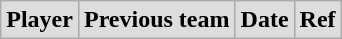<table class="wikitable">
<tr style="background:#ddd;">
<td><strong>Player</strong></td>
<td><strong>Previous team</strong></td>
<td><strong>Date</strong></td>
<td><strong>Ref</strong></td>
</tr>
</table>
